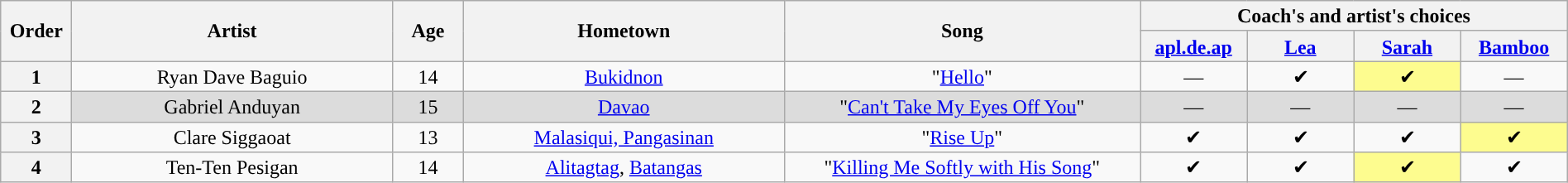<table class="wikitable" style="text-align:center; line-height:17px; width:100%;">
<tr>
<th rowspan="2" scope="col" style="width:04%;">Order</th>
<th rowspan="2" scope="col" style="width:18%;">Artist</th>
<th rowspan="2" scope="col" style="width:04%;">Age</th>
<th rowspan="2" scope="col" style="width:18%;">Hometown</th>
<th rowspan="2" scope="col" style="width:20%;">Song</th>
<th colspan="4" scope="col" style="width:24%;">Coach's and artist's choices</th>
</tr>
<tr>
<th style="width:06%;"><a href='#'>apl.de.ap</a></th>
<th style="width:06%;"><a href='#'>Lea</a></th>
<th style="width:06%;"><a href='#'>Sarah</a></th>
<th style="width:06%;"><a href='#'>Bamboo</a></th>
</tr>
<tr>
<th>1</th>
<td>Ryan Dave Baguio</td>
<td>14</td>
<td><a href='#'>Bukidnon</a></td>
<td>"<a href='#'>Hello</a>"</td>
<td>—</td>
<td>✔</td>
<td style="background:#fdfc8f;">✔</td>
<td>—</td>
</tr>
<tr>
<th>2</th>
<td style="background:#dcdcdc;">Gabriel Anduyan</td>
<td style="background:#dcdcdc;">15</td>
<td style="background:#dcdcdc;"><a href='#'>Davao</a></td>
<td style="background:#dcdcdc;">"<a href='#'>Can't Take My Eyes Off You</a>"</td>
<td style="background:#dcdcdc;">—</td>
<td style="background:#dcdcdc;">—</td>
<td style="background:#dcdcdc;">—</td>
<td style="background:#dcdcdc;">—</td>
</tr>
<tr>
<th>3</th>
<td>Clare Siggaoat</td>
<td>13</td>
<td><a href='#'>Malasiqui, Pangasinan</a></td>
<td>"<a href='#'>Rise Up</a>"</td>
<td>✔</td>
<td>✔</td>
<td>✔</td>
<td style="background:#fdfc8f">✔</td>
</tr>
<tr>
<th>4</th>
<td>Ten-Ten Pesigan</td>
<td>14</td>
<td><a href='#'>Alitagtag</a>, <a href='#'>Batangas</a></td>
<td>"<a href='#'>Killing Me Softly with His Song</a>"</td>
<td>✔</td>
<td>✔</td>
<td style="background:#fdfc8f;">✔</td>
<td>✔</td>
</tr>
</table>
